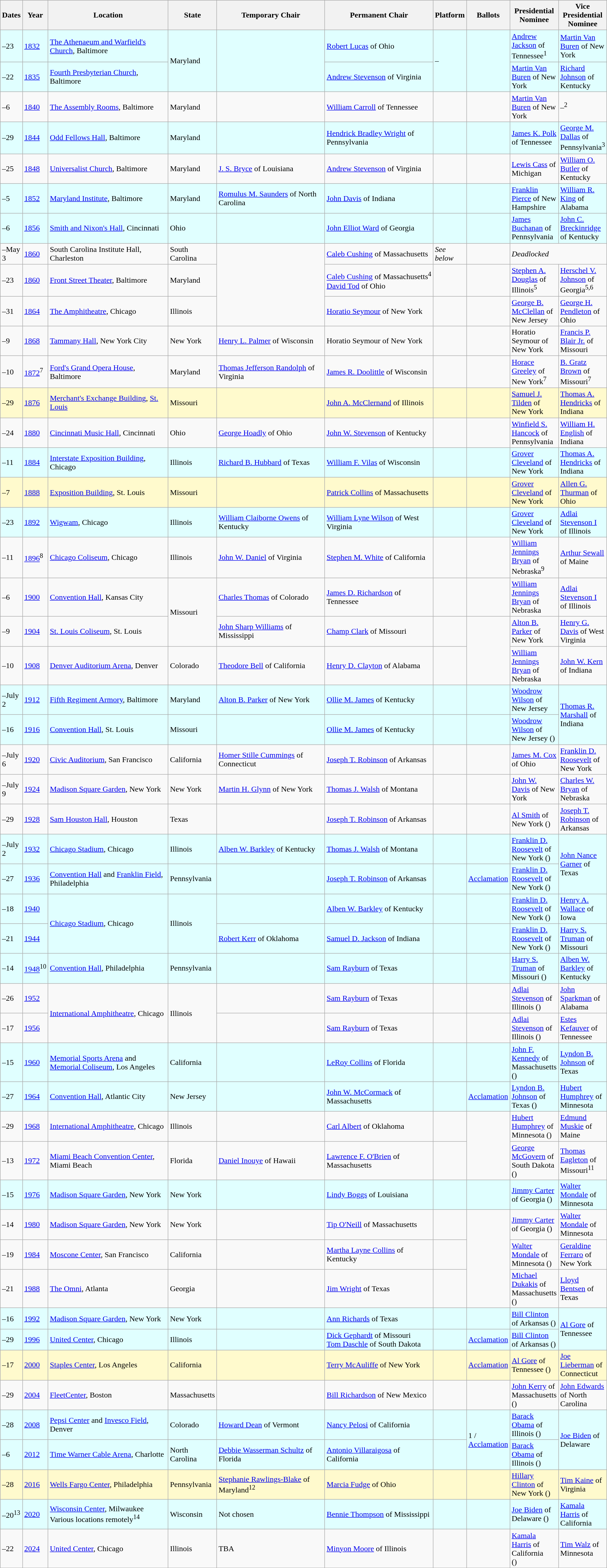<table class="wikitable sortable sticky-header">
<tr>
<th>Dates</th>
<th>Year</th>
<th style=width:20%;>Location</th>
<th>State</th>
<th style="width:18%;">Temporary Chair</th>
<th style=width:18%;>Permanent Chair</th>
<th>Platform<br></th>
<th style=width:4%;>Ballots</th>
<th>Presidential Nominee</th>
<th>Vice Presidential Nominee</th>
</tr>
<tr style="background:lightcyan">
<td>–23</td>
<td><a href='#'>1832</a></td>
<td><a href='#'>The Athenaeum and Warfield's Church</a>, Baltimore</td>
<td rowspan="2">Maryland</td>
<td rowspan="2"></td>
<td><a href='#'>Robert Lucas</a> of Ohio</td>
<td rowspan="2">–</td>
<td rowspan="2"></td>
<td><a href='#'>Andrew Jackson</a> of Tennessee<sup>1</sup></td>
<td><a href='#'>Martin Van Buren</a> of New York</td>
</tr>
<tr style="background:lightcyan">
<td>–22</td>
<td><a href='#'>1835</a></td>
<td><a href='#'>Fourth Presbyterian Church</a>, Baltimore</td>
<td><a href='#'>Andrew Stevenson</a> of Virginia</td>
<td><a href='#'>Martin Van Buren</a> of New York</td>
<td><a href='#'>Richard Johnson</a> of Kentucky</td>
</tr>
<tr>
<td>–6</td>
<td><a href='#'>1840</a></td>
<td><a href='#'>The Assembly Rooms</a>, Baltimore</td>
<td>Maryland</td>
<td></td>
<td><a href='#'>William Carroll</a> of Tennessee</td>
<td></td>
<td></td>
<td><a href='#'>Martin Van Buren</a> of New York</td>
<td>–<sup>2</sup></td>
</tr>
<tr style="background:lightcyan">
<td>–29</td>
<td><a href='#'>1844</a></td>
<td><a href='#'>Odd Fellows Hall</a>, Baltimore</td>
<td>Maryland</td>
<td></td>
<td><a href='#'>Hendrick Bradley Wright</a> of Pennsylvania</td>
<td></td>
<td></td>
<td><a href='#'>James K. Polk</a> of Tennessee</td>
<td><a href='#'>George M. Dallas</a> of Pennsylvania<sup>3</sup></td>
</tr>
<tr>
<td>–25</td>
<td><a href='#'>1848</a></td>
<td><a href='#'>Universalist Church</a>, Baltimore</td>
<td>Maryland</td>
<td><a href='#'>J. S. Bryce</a> of Louisiana</td>
<td><a href='#'>Andrew Stevenson</a> of Virginia</td>
<td></td>
<td></td>
<td><a href='#'>Lewis Cass</a> of Michigan</td>
<td><a href='#'>William O. Butler</a> of Kentucky</td>
</tr>
<tr style="background:lightcyan">
<td>–5</td>
<td><a href='#'>1852</a></td>
<td><a href='#'>Maryland Institute</a>, Baltimore</td>
<td>Maryland</td>
<td><a href='#'>Romulus M. Saunders</a> of North Carolina</td>
<td><a href='#'>John Davis</a> of Indiana</td>
<td></td>
<td></td>
<td><a href='#'>Franklin Pierce</a> of New Hampshire</td>
<td><a href='#'>William R. King</a> of Alabama</td>
</tr>
<tr style="background:lightcyan">
<td>–6</td>
<td><a href='#'>1856</a></td>
<td><a href='#'>Smith and Nixon's Hall</a>, Cincinnati</td>
<td>Ohio</td>
<td></td>
<td><a href='#'>John Elliot Ward</a> of Georgia</td>
<td></td>
<td></td>
<td><a href='#'>James Buchanan</a> of Pennsylvania</td>
<td><a href='#'>John C. Breckinridge</a> of Kentucky</td>
</tr>
<tr>
<td>–May 3</td>
<td><a href='#'>1860</a></td>
<td>South Carolina Institute Hall, Charleston</td>
<td>South Carolina</td>
<td rowspan="3"></td>
<td><a href='#'>Caleb Cushing</a> of Massachusetts</td>
<td><em>See below</em></td>
<td></td>
<td colspan="2"><em>Deadlocked</em></td>
</tr>
<tr>
<td>–23</td>
<td><a href='#'>1860</a></td>
<td><a href='#'>Front Street Theater</a>, Baltimore</td>
<td>Maryland</td>
<td><a href='#'>Caleb Cushing</a> of Massachusetts<sup>4</sup><br><a href='#'>David Tod</a> of Ohio</td>
<td></td>
<td></td>
<td><a href='#'>Stephen A. Douglas</a> of Illinois<sup>5</sup></td>
<td><a href='#'>Herschel V. Johnson</a> of Georgia<sup>5,6</sup></td>
</tr>
<tr>
<td>–31</td>
<td><a href='#'>1864</a></td>
<td><a href='#'>The Amphitheatre</a>, Chicago</td>
<td>Illinois</td>
<td><a href='#'>Horatio Seymour</a> of New York</td>
<td></td>
<td></td>
<td><a href='#'>George B. McClellan</a> of New Jersey</td>
<td><a href='#'>George H. Pendleton</a> of Ohio</td>
</tr>
<tr>
<td>–9</td>
<td><a href='#'>1868</a></td>
<td><a href='#'>Tammany Hall</a>, New York City</td>
<td>New York</td>
<td><a href='#'>Henry L. Palmer</a> of Wisconsin</td>
<td>Horatio Seymour of New York</td>
<td></td>
<td></td>
<td>Horatio Seymour of New York</td>
<td><a href='#'>Francis P. Blair Jr.</a> of Missouri</td>
</tr>
<tr>
<td>–10</td>
<td data-sort-value="1872"><a href='#'>1872</a><sup>7</sup></td>
<td><a href='#'>Ford's Grand Opera House</a>, Baltimore</td>
<td>Maryland</td>
<td><a href='#'>Thomas Jefferson Randolph</a> of Virginia</td>
<td><a href='#'>James R. Doolittle</a> of Wisconsin</td>
<td></td>
<td></td>
<td><a href='#'>Horace Greeley</a> of New York<sup>7</sup></td>
<td><a href='#'>B. Gratz Brown</a> of Missouri<sup>7</sup></td>
</tr>
<tr style="background:lemonchiffon">
<td>–29</td>
<td><a href='#'>1876</a></td>
<td><a href='#'>Merchant's Exchange Building</a>, <a href='#'>St. Louis</a></td>
<td>Missouri</td>
<td></td>
<td><a href='#'>John A. McClernand</a> of Illinois</td>
<td></td>
<td></td>
<td><a href='#'>Samuel J. Tilden</a> of New York</td>
<td><a href='#'>Thomas A. Hendricks</a> of Indiana</td>
</tr>
<tr>
<td>–24</td>
<td><a href='#'>1880</a></td>
<td><a href='#'>Cincinnati Music Hall</a>, Cincinnati</td>
<td>Ohio</td>
<td><a href='#'>George Hoadly</a> of Ohio</td>
<td><a href='#'>John W. Stevenson</a> of Kentucky</td>
<td></td>
<td></td>
<td><a href='#'>Winfield S. Hancock</a> of Pennsylvania</td>
<td><a href='#'>William H. English</a> of Indiana</td>
</tr>
<tr style="background:lightcyan">
<td>–11</td>
<td><a href='#'>1884</a></td>
<td><a href='#'>Interstate Exposition Building</a>, Chicago</td>
<td>Illinois</td>
<td><a href='#'>Richard B. Hubbard</a> of Texas</td>
<td><a href='#'>William F. Vilas</a> of Wisconsin</td>
<td></td>
<td></td>
<td><a href='#'>Grover Cleveland</a> of New York</td>
<td><a href='#'>Thomas A. Hendricks</a> of Indiana</td>
</tr>
<tr style="background:lemonchiffon">
<td>–7</td>
<td><a href='#'>1888</a></td>
<td><a href='#'>Exposition Building</a>, St. Louis</td>
<td>Missouri</td>
<td></td>
<td><a href='#'>Patrick Collins</a> of Massachusetts</td>
<td></td>
<td></td>
<td><a href='#'>Grover Cleveland</a> of New York</td>
<td><a href='#'>Allen G. Thurman</a> of Ohio</td>
</tr>
<tr style="background:lightcyan">
<td>–23</td>
<td><a href='#'>1892</a></td>
<td><a href='#'>Wigwam</a>, Chicago</td>
<td>Illinois</td>
<td><a href='#'>William Claiborne Owens</a> of Kentucky</td>
<td><a href='#'>William Lyne Wilson</a> of West Virginia</td>
<td></td>
<td></td>
<td><a href='#'>Grover Cleveland</a> of New York</td>
<td><a href='#'>Adlai Stevenson I</a> of Illinois</td>
</tr>
<tr>
<td>–11</td>
<td data-sort-value="1896"><a href='#'>1896</a><sup>8</sup></td>
<td><a href='#'>Chicago Coliseum</a>, Chicago</td>
<td>Illinois</td>
<td><a href='#'>John W. Daniel</a> of Virginia</td>
<td><a href='#'>Stephen M. White</a> of California</td>
<td></td>
<td></td>
<td><a href='#'>William Jennings Bryan</a> of Nebraska<sup>9</sup></td>
<td><a href='#'>Arthur Sewall</a> of Maine</td>
</tr>
<tr>
<td>–6</td>
<td><a href='#'>1900</a></td>
<td><a href='#'>Convention Hall</a>, Kansas City</td>
<td rowspan="2">Missouri</td>
<td><a href='#'>Charles Thomas</a> of Colorado</td>
<td><a href='#'>James D. Richardson</a> of Tennessee</td>
<td></td>
<td></td>
<td><a href='#'>William Jennings Bryan</a> of Nebraska</td>
<td><a href='#'>Adlai Stevenson I</a> of Illinois</td>
</tr>
<tr>
<td>–9</td>
<td><a href='#'>1904</a></td>
<td><a href='#'>St. Louis Coliseum</a>, St. Louis</td>
<td><a href='#'>John Sharp Williams</a> of Mississippi</td>
<td><a href='#'>Champ Clark</a> of Missouri</td>
<td></td>
<td rowspan="2"></td>
<td><a href='#'>Alton B. Parker</a> of New York</td>
<td><a href='#'>Henry G. Davis</a> of West Virginia</td>
</tr>
<tr>
<td>–10</td>
<td><a href='#'>1908</a></td>
<td><a href='#'>Denver Auditorium Arena</a>, Denver</td>
<td>Colorado</td>
<td><a href='#'>Theodore Bell</a> of California</td>
<td><a href='#'>Henry D. Clayton</a> of Alabama</td>
<td></td>
<td><a href='#'>William Jennings Bryan</a> of Nebraska</td>
<td><a href='#'>John W. Kern</a> of Indiana</td>
</tr>
<tr style="background:lightcyan">
<td>–July 2</td>
<td><a href='#'>1912</a></td>
<td><a href='#'>Fifth Regiment Armory</a>, Baltimore</td>
<td>Maryland</td>
<td><a href='#'>Alton B. Parker</a> of New York</td>
<td><a href='#'>Ollie M. James</a> of Kentucky</td>
<td></td>
<td></td>
<td><a href='#'>Woodrow Wilson</a> of New Jersey</td>
<td rowspan="2"><a href='#'>Thomas R. Marshall</a> of Indiana</td>
</tr>
<tr style="background:lightcyan">
<td>–16</td>
<td><a href='#'>1916</a></td>
<td><a href='#'>Convention Hall</a>, St. Louis</td>
<td>Missouri</td>
<td></td>
<td><a href='#'>Ollie M. James</a> of Kentucky</td>
<td></td>
<td></td>
<td><a href='#'>Woodrow Wilson</a> of New Jersey ()</td>
</tr>
<tr>
<td>–July 6</td>
<td><a href='#'>1920</a></td>
<td><a href='#'>Civic Auditorium</a>, San Francisco</td>
<td>California</td>
<td><a href='#'>Homer Stille Cummings</a> of Connecticut</td>
<td><a href='#'>Joseph T. Robinson</a> of Arkansas</td>
<td></td>
<td></td>
<td><a href='#'>James M. Cox</a> of Ohio</td>
<td><a href='#'>Franklin D. Roosevelt</a> of New York</td>
</tr>
<tr>
<td>–July 9</td>
<td><a href='#'>1924</a></td>
<td><a href='#'>Madison Square Garden</a>, New York</td>
<td>New York</td>
<td><a href='#'>Martin H. Glynn</a> of New York</td>
<td><a href='#'>Thomas J. Walsh</a> of Montana</td>
<td></td>
<td></td>
<td><a href='#'>John W. Davis</a> of New York</td>
<td><a href='#'>Charles W. Bryan</a> of Nebraska</td>
</tr>
<tr>
<td>–29</td>
<td><a href='#'>1928</a></td>
<td><a href='#'>Sam Houston Hall</a>, Houston</td>
<td>Texas</td>
<td></td>
<td><a href='#'>Joseph T. Robinson</a> of Arkansas</td>
<td></td>
<td></td>
<td><a href='#'>Al Smith</a> of New York ()</td>
<td><a href='#'>Joseph T. Robinson</a> of Arkansas</td>
</tr>
<tr style="background:lightcyan">
<td>–July 2</td>
<td><a href='#'>1932</a></td>
<td><a href='#'>Chicago Stadium</a>, Chicago</td>
<td>Illinois</td>
<td><a href='#'>Alben W. Barkley</a> of Kentucky</td>
<td><a href='#'>Thomas J. Walsh</a> of Montana</td>
<td></td>
<td></td>
<td><a href='#'>Franklin D. Roosevelt</a> of New York ()</td>
<td rowspan="2"><a href='#'>John Nance Garner</a> of Texas</td>
</tr>
<tr style="background:lightcyan">
<td>–27</td>
<td><a href='#'>1936</a></td>
<td><a href='#'>Convention Hall</a> and <a href='#'>Franklin Field</a>, Philadelphia</td>
<td>Pennsylvania</td>
<td></td>
<td><a href='#'>Joseph T. Robinson</a> of Arkansas</td>
<td></td>
<td><a href='#'>Acclamation</a></td>
<td><a href='#'>Franklin D. Roosevelt</a> of New York ()</td>
</tr>
<tr style="background:lightcyan">
<td>–18</td>
<td><a href='#'>1940</a></td>
<td rowspan="2"><a href='#'>Chicago Stadium</a>, Chicago</td>
<td rowspan="2">Illinois</td>
<td></td>
<td><a href='#'>Alben W. Barkley</a> of Kentucky</td>
<td></td>
<td></td>
<td><a href='#'>Franklin D. Roosevelt</a> of New York ()</td>
<td><a href='#'>Henry A. Wallace</a> of Iowa</td>
</tr>
<tr style="background:lightcyan">
<td>–21</td>
<td><a href='#'>1944</a></td>
<td><a href='#'>Robert Kerr</a> of Oklahoma</td>
<td><a href='#'>Samuel D. Jackson</a> of Indiana</td>
<td></td>
<td></td>
<td><a href='#'>Franklin D. Roosevelt</a> of New York ()</td>
<td><a href='#'>Harry S. Truman</a> of Missouri</td>
</tr>
<tr style="background:lightcyan">
<td>–14</td>
<td data-sort-value="1948"><a href='#'>1948</a><sup>10</sup></td>
<td><a href='#'>Convention Hall</a>, Philadelphia</td>
<td>Pennsylvania</td>
<td></td>
<td><a href='#'>Sam Rayburn</a> of Texas</td>
<td></td>
<td></td>
<td><a href='#'>Harry S. Truman</a> of Missouri ()</td>
<td><a href='#'>Alben W. Barkley</a> of Kentucky</td>
</tr>
<tr>
<td>–26</td>
<td><a href='#'>1952</a></td>
<td rowspan="2"><a href='#'>International Amphitheatre</a>, Chicago</td>
<td rowspan="2">Illinois</td>
<td></td>
<td><a href='#'>Sam Rayburn</a> of Texas</td>
<td></td>
<td></td>
<td><a href='#'>Adlai Stevenson</a> of Illinois ()</td>
<td><a href='#'>John Sparkman</a> of Alabama</td>
</tr>
<tr>
<td>–17</td>
<td><a href='#'>1956</a></td>
<td></td>
<td><a href='#'>Sam Rayburn</a> of Texas</td>
<td></td>
<td></td>
<td><a href='#'>Adlai Stevenson</a> of Illinois ()</td>
<td><a href='#'>Estes Kefauver</a> of Tennessee</td>
</tr>
<tr style="background:lightcyan">
<td>–15</td>
<td><a href='#'>1960</a></td>
<td><a href='#'>Memorial Sports Arena</a> and <a href='#'>Memorial Coliseum</a>, Los Angeles</td>
<td>California</td>
<td></td>
<td><a href='#'>LeRoy Collins</a> of Florida</td>
<td></td>
<td></td>
<td><a href='#'>John F. Kennedy</a> of Massachusetts ()</td>
<td><a href='#'>Lyndon B. Johnson</a> of Texas</td>
</tr>
<tr style="background:lightcyan">
<td>–27</td>
<td><a href='#'>1964</a></td>
<td><a href='#'>Convention Hall</a>, Atlantic City</td>
<td>New Jersey</td>
<td></td>
<td><a href='#'>John W. McCormack</a> of Massachusetts</td>
<td></td>
<td><a href='#'>Acclamation</a></td>
<td><a href='#'>Lyndon B. Johnson</a> of Texas ()</td>
<td><a href='#'>Hubert Humphrey</a> of Minnesota</td>
</tr>
<tr>
<td>–29</td>
<td><a href='#'>1968</a></td>
<td><a href='#'>International Amphitheatre</a>, Chicago</td>
<td>Illinois</td>
<td></td>
<td><a href='#'>Carl Albert</a> of Oklahoma</td>
<td></td>
<td rowspan="2"></td>
<td><a href='#'>Hubert Humphrey</a> of Minnesota ()</td>
<td><a href='#'>Edmund Muskie</a> of Maine</td>
</tr>
<tr>
<td>–13</td>
<td><a href='#'>1972</a></td>
<td><a href='#'>Miami Beach Convention Center</a>, Miami Beach</td>
<td>Florida</td>
<td><a href='#'>Daniel Inouye</a> of Hawaii</td>
<td><a href='#'>Lawrence F. O'Brien</a> of Massachusetts</td>
<td></td>
<td><a href='#'>George McGovern</a> of South Dakota ()</td>
<td><a href='#'>Thomas Eagleton</a> of Missouri<sup>11</sup></td>
</tr>
<tr style="background:lightcyan">
<td>–15</td>
<td><a href='#'>1976</a></td>
<td><a href='#'>Madison Square Garden</a>, New York</td>
<td>New York</td>
<td></td>
<td><a href='#'>Lindy Boggs</a> of Louisiana</td>
<td></td>
<td></td>
<td><a href='#'>Jimmy Carter</a> of Georgia ()</td>
<td><a href='#'>Walter Mondale</a> of Minnesota</td>
</tr>
<tr>
<td>–14</td>
<td><a href='#'>1980</a></td>
<td><a href='#'>Madison Square Garden</a>, New York</td>
<td>New York</td>
<td></td>
<td><a href='#'>Tip O'Neill</a> of Massachusetts</td>
<td></td>
<td rowspan="3"></td>
<td><a href='#'>Jimmy Carter</a> of Georgia ()</td>
<td><a href='#'>Walter Mondale</a> of Minnesota</td>
</tr>
<tr>
<td>–19</td>
<td><a href='#'>1984</a></td>
<td><a href='#'>Moscone Center</a>, San Francisco</td>
<td>California</td>
<td></td>
<td><a href='#'>Martha Layne Collins</a> of Kentucky</td>
<td></td>
<td><a href='#'>Walter Mondale</a> of Minnesota ()</td>
<td><a href='#'>Geraldine Ferraro</a> of New York</td>
</tr>
<tr>
<td>–21</td>
<td><a href='#'>1988</a></td>
<td><a href='#'>The Omni</a>, Atlanta</td>
<td>Georgia</td>
<td></td>
<td><a href='#'>Jim Wright</a> of Texas</td>
<td></td>
<td><a href='#'>Michael Dukakis</a> of Massachusetts ()</td>
<td><a href='#'>Lloyd Bentsen</a> of Texas</td>
</tr>
<tr style="background:lightcyan">
<td>–16</td>
<td><a href='#'>1992</a></td>
<td><a href='#'>Madison Square Garden</a>, New York</td>
<td>New York</td>
<td></td>
<td><a href='#'>Ann Richards</a> of Texas</td>
<td></td>
<td></td>
<td><a href='#'>Bill Clinton</a> of Arkansas ()</td>
<td rowspan="2"><a href='#'>Al Gore</a> of Tennessee</td>
</tr>
<tr style="background:lightcyan">
<td>–29</td>
<td><a href='#'>1996</a></td>
<td><a href='#'>United Center</a>, Chicago</td>
<td>Illinois</td>
<td></td>
<td><a href='#'>Dick Gephardt</a> of Missouri<br><a href='#'>Tom Daschle</a> of South Dakota</td>
<td></td>
<td><a href='#'>Acclamation</a></td>
<td><a href='#'>Bill Clinton</a> of Arkansas ()</td>
</tr>
<tr style="background:lemonchiffon">
<td>–17</td>
<td><a href='#'>2000</a></td>
<td><a href='#'>Staples Center</a>, Los Angeles</td>
<td>California</td>
<td></td>
<td><a href='#'>Terry McAuliffe</a> of New York</td>
<td></td>
<td><a href='#'>Acclamation</a></td>
<td><a href='#'>Al Gore</a> of Tennessee ()</td>
<td><a href='#'>Joe Lieberman</a> of Connecticut</td>
</tr>
<tr>
<td>–29</td>
<td><a href='#'>2004</a></td>
<td><a href='#'>FleetCenter</a>, Boston</td>
<td>Massachusetts</td>
<td></td>
<td><a href='#'>Bill Richardson</a> of New Mexico</td>
<td></td>
<td></td>
<td><a href='#'>John Kerry</a> of Massachusetts ()</td>
<td><a href='#'>John Edwards</a> of North Carolina</td>
</tr>
<tr style="background:lightcyan">
<td>–28</td>
<td><a href='#'>2008</a></td>
<td><a href='#'>Pepsi Center</a> and <a href='#'>Invesco Field</a>, Denver</td>
<td>Colorado</td>
<td><a href='#'>Howard Dean</a> of Vermont</td>
<td><a href='#'>Nancy Pelosi</a> of California</td>
<td></td>
<td rowspan="2" data-sort-value="1">1 / <a href='#'>Acclamation</a></td>
<td><a href='#'>Barack Obama</a> of Illinois ()</td>
<td rowspan="2"><a href='#'>Joe Biden</a> of Delaware</td>
</tr>
<tr style="background:lightcyan">
<td>–6</td>
<td><a href='#'>2012</a></td>
<td><a href='#'>Time Warner Cable Arena</a>, Charlotte</td>
<td>North Carolina</td>
<td><a href='#'>Debbie Wasserman Schultz</a> of Florida</td>
<td><a href='#'>Antonio Villaraigosa</a> of California</td>
<td></td>
<td><a href='#'>Barack Obama</a> of Illinois ()</td>
</tr>
<tr style="background:lemonchiffon">
<td>–28</td>
<td><a href='#'>2016</a></td>
<td><a href='#'>Wells Fargo Center</a>, Philadelphia</td>
<td>Pennsylvania</td>
<td><a href='#'>Stephanie Rawlings-Blake</a> of Maryland<sup>12</sup></td>
<td><a href='#'>Marcia Fudge</a> of Ohio</td>
<td></td>
<td></td>
<td><a href='#'>Hillary Clinton</a> of New York ()</td>
<td><a href='#'>Tim Kaine</a> of Virginia</td>
</tr>
<tr style="background:lightcyan">
<td>–20<sup>13</sup></td>
<td><a href='#'>2020</a></td>
<td><a href='#'>Wisconsin Center</a>, Milwaukee<br>Various locations remotely<sup>14</sup></td>
<td>Wisconsin</td>
<td>Not chosen</td>
<td><a href='#'>Bennie Thompson</a> of Mississippi</td>
<td></td>
<td></td>
<td><a href='#'>Joe Biden</a> of Delaware ()</td>
<td><a href='#'>Kamala Harris</a> of California</td>
</tr>
<tr>
<td>–22</td>
<td><a href='#'>2024</a></td>
<td><a href='#'>United Center</a>, Chicago</td>
<td>Illinois</td>
<td>TBA</td>
<td><a href='#'>Minyon Moore</a> of Illinois</td>
<td></td>
<td></td>
<td><a href='#'>Kamala Harris</a> of California<br> ()</td>
<td><a href='#'>Tim Walz</a> of Minnesota<br></td>
</tr>
<tr>
</tr>
</table>
